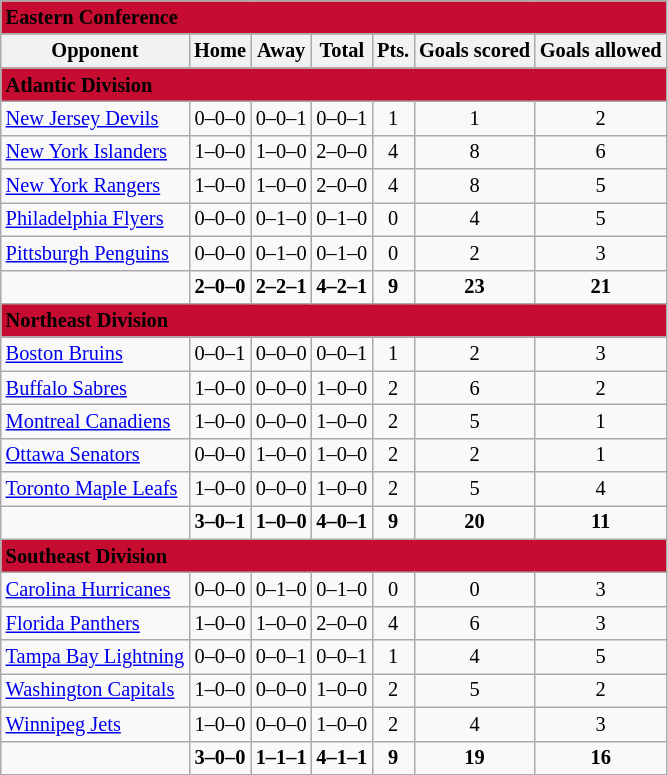<table class="wikitable" style="font-size: 85%; text-align: center">
<tr>
<td colspan="7" style="text-align:left; background:#c60c30"><span> <strong>Eastern Conference</strong> </span></td>
</tr>
<tr>
<th>Opponent</th>
<th>Home</th>
<th>Away</th>
<th>Total</th>
<th>Pts.</th>
<th>Goals scored</th>
<th>Goals allowed</th>
</tr>
<tr>
<td colspan="7" style="text-align:left; background:#c60c30"><span> <strong>Atlantic Division</strong> </span></td>
</tr>
<tr>
<td style="text-align:left"><a href='#'>New Jersey Devils</a></td>
<td>0–0–0</td>
<td>0–0–1</td>
<td>0–0–1</td>
<td>1</td>
<td>1</td>
<td>2</td>
</tr>
<tr>
<td style="text-align:left"><a href='#'>New York Islanders</a></td>
<td>1–0–0</td>
<td>1–0–0</td>
<td>2–0–0</td>
<td>4</td>
<td>8</td>
<td>6</td>
</tr>
<tr>
<td style="text-align:left"><a href='#'>New York Rangers</a></td>
<td>1–0–0</td>
<td>1–0–0</td>
<td>2–0–0</td>
<td>4</td>
<td>8</td>
<td>5</td>
</tr>
<tr>
<td style="text-align:left"><a href='#'>Philadelphia Flyers</a></td>
<td>0–0–0</td>
<td>0–1–0</td>
<td>0–1–0</td>
<td>0</td>
<td>4</td>
<td>5</td>
</tr>
<tr>
<td style="text-align:left"><a href='#'>Pittsburgh Penguins</a></td>
<td>0–0–0</td>
<td>0–1–0</td>
<td>0–1–0</td>
<td>0</td>
<td>2</td>
<td>3</td>
</tr>
<tr style="font-weight:bold">
<td></td>
<td>2–0–0</td>
<td>2–2–1</td>
<td>4–2–1</td>
<td>9</td>
<td>23</td>
<td>21</td>
</tr>
<tr>
<td colspan="7" style="text-align:left; background:#c60c30"><span> <strong>Northeast Division</strong> </span></td>
</tr>
<tr>
<td style="text-align:left"><a href='#'>Boston Bruins</a></td>
<td>0–0–1</td>
<td>0–0–0</td>
<td>0–0–1</td>
<td>1</td>
<td>2</td>
<td>3</td>
</tr>
<tr>
<td style="text-align:left"><a href='#'>Buffalo Sabres</a></td>
<td>1–0–0</td>
<td>0–0–0</td>
<td>1–0–0</td>
<td>2</td>
<td>6</td>
<td>2</td>
</tr>
<tr>
<td style="text-align:left"><a href='#'>Montreal Canadiens</a></td>
<td>1–0–0</td>
<td>0–0–0</td>
<td>1–0–0</td>
<td>2</td>
<td>5</td>
<td>1</td>
</tr>
<tr>
<td style="text-align:left"><a href='#'>Ottawa Senators</a></td>
<td>0–0–0</td>
<td>1–0–0</td>
<td>1–0–0</td>
<td>2</td>
<td>2</td>
<td>1</td>
</tr>
<tr>
<td style="text-align:left"><a href='#'>Toronto Maple Leafs</a></td>
<td>1–0–0</td>
<td>0–0–0</td>
<td>1–0–0</td>
<td>2</td>
<td>5</td>
<td>4</td>
</tr>
<tr style="font-weight:bold">
<td></td>
<td>3–0–1</td>
<td>1–0–0</td>
<td>4–0–1</td>
<td>9</td>
<td>20</td>
<td>11</td>
</tr>
<tr>
<td colspan="7" style="text-align:left; background:#c60c30"><span> <strong>Southeast Division</strong> </span></td>
</tr>
<tr>
<td style="text-align:left"><a href='#'>Carolina Hurricanes</a></td>
<td>0–0–0</td>
<td>0–1–0</td>
<td>0–1–0</td>
<td>0</td>
<td>0</td>
<td>3</td>
</tr>
<tr>
<td style="text-align:left"><a href='#'>Florida Panthers</a></td>
<td>1–0–0</td>
<td>1–0–0</td>
<td>2–0–0</td>
<td>4</td>
<td>6</td>
<td>3</td>
</tr>
<tr>
<td style="text-align:left"><a href='#'>Tampa Bay Lightning</a></td>
<td>0–0–0</td>
<td>0–0–1</td>
<td>0–0–1</td>
<td>1</td>
<td>4</td>
<td>5</td>
</tr>
<tr>
<td style="text-align:left"><a href='#'>Washington Capitals</a></td>
<td>1–0–0</td>
<td>0–0–0</td>
<td>1–0–0</td>
<td>2</td>
<td>5</td>
<td>2</td>
</tr>
<tr>
<td style="text-align:left"><a href='#'>Winnipeg Jets</a></td>
<td>1–0–0</td>
<td>0–0–0</td>
<td>1–0–0</td>
<td>2</td>
<td>4</td>
<td>3</td>
</tr>
<tr style="font-weight:bold">
<td></td>
<td>3–0–0</td>
<td>1–1–1</td>
<td>4–1–1</td>
<td>9</td>
<td>19</td>
<td>16</td>
</tr>
</table>
